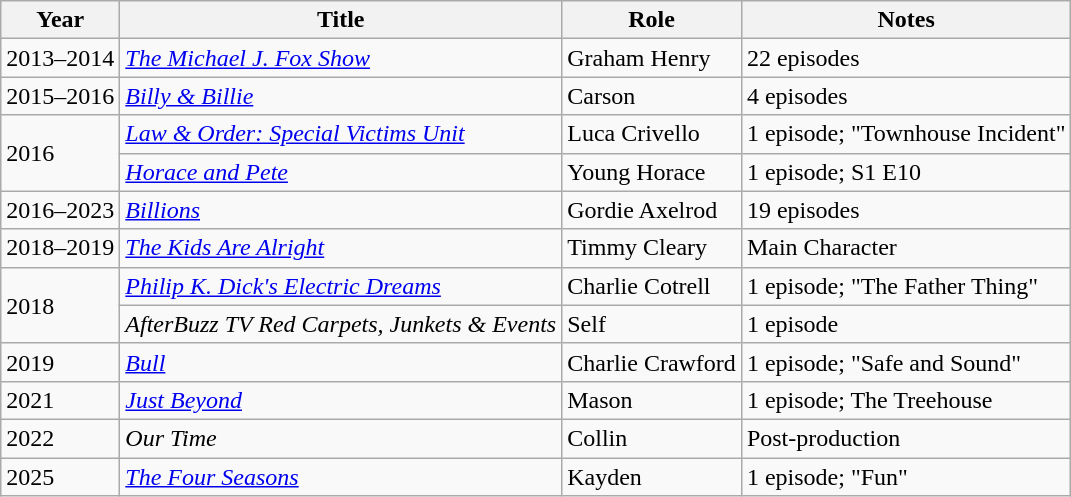<table class="wikitable sortable">
<tr>
<th>Year</th>
<th>Title</th>
<th>Role</th>
<th>Notes</th>
</tr>
<tr>
<td>2013–2014</td>
<td><em><a href='#'>The Michael J. Fox Show</a></em></td>
<td>Graham Henry</td>
<td>22 episodes</td>
</tr>
<tr>
<td>2015–2016</td>
<td><em><a href='#'>Billy & Billie</a></em></td>
<td>Carson</td>
<td>4 episodes</td>
</tr>
<tr>
<td rowspan="2">2016</td>
<td><em><a href='#'>Law & Order: Special Victims Unit</a></em></td>
<td>Luca Crivello</td>
<td>1 episode; "Townhouse Incident"</td>
</tr>
<tr>
<td><em><a href='#'>Horace and Pete</a></em></td>
<td>Young Horace</td>
<td>1 episode; S1 E10</td>
</tr>
<tr>
<td>2016–2023</td>
<td><em><a href='#'>Billions</a></em></td>
<td>Gordie Axelrod</td>
<td>19 episodes</td>
</tr>
<tr>
<td>2018–2019</td>
<td><em><a href='#'>The Kids Are Alright</a></em></td>
<td>Timmy Cleary</td>
<td>Main Character</td>
</tr>
<tr>
<td rowspan="2">2018</td>
<td><em><a href='#'>Philip K. Dick's Electric Dreams</a></em></td>
<td>Charlie Cotrell</td>
<td>1 episode; "The Father Thing"</td>
</tr>
<tr>
<td><em>AfterBuzz TV Red Carpets, Junkets & Events</em></td>
<td>Self</td>
<td>1 episode</td>
</tr>
<tr>
<td>2019</td>
<td><em><a href='#'>Bull</a></em></td>
<td>Charlie Crawford</td>
<td>1 episode; "Safe and Sound"</td>
</tr>
<tr>
<td>2021</td>
<td><em><a href='#'>Just Beyond</a></em></td>
<td>Mason</td>
<td>1 episode; The Treehouse</td>
</tr>
<tr>
<td>2022</td>
<td><em>Our Time</em></td>
<td>Collin</td>
<td>Post-production</td>
</tr>
<tr>
<td>2025</td>
<td><em><a href='#'>The Four Seasons</a></em></td>
<td>Kayden</td>
<td>1 episode; "Fun"</td>
</tr>
</table>
